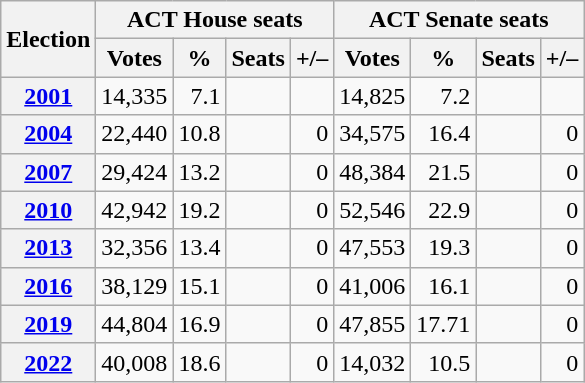<table class=wikitable style="text-align: right;">
<tr>
<th rowspan=2>Election</th>
<th colspan=4>ACT House seats</th>
<th colspan=4>ACT Senate seats</th>
</tr>
<tr>
<th>Votes</th>
<th>%</th>
<th>Seats</th>
<th>+/–</th>
<th>Votes</th>
<th>%</th>
<th>Seats</th>
<th>+/–</th>
</tr>
<tr>
<th><a href='#'>2001</a></th>
<td>14,335</td>
<td>7.1</td>
<td></td>
<td></td>
<td>14,825</td>
<td>7.2</td>
<td></td>
<td></td>
</tr>
<tr>
<th><a href='#'>2004</a></th>
<td>22,440</td>
<td>10.8</td>
<td></td>
<td> 0</td>
<td>34,575</td>
<td>16.4</td>
<td></td>
<td> 0</td>
</tr>
<tr>
<th><a href='#'>2007</a></th>
<td>29,424</td>
<td>13.2</td>
<td></td>
<td> 0</td>
<td>48,384</td>
<td>21.5</td>
<td></td>
<td> 0</td>
</tr>
<tr>
<th><a href='#'>2010</a></th>
<td>42,942</td>
<td>19.2</td>
<td></td>
<td> 0</td>
<td>52,546</td>
<td>22.9</td>
<td></td>
<td> 0</td>
</tr>
<tr>
<th><a href='#'>2013</a></th>
<td>32,356</td>
<td>13.4</td>
<td></td>
<td> 0</td>
<td>47,553</td>
<td>19.3</td>
<td></td>
<td> 0</td>
</tr>
<tr>
<th><a href='#'>2016</a></th>
<td>38,129</td>
<td>15.1</td>
<td></td>
<td> 0</td>
<td>41,006</td>
<td>16.1</td>
<td></td>
<td> 0</td>
</tr>
<tr>
<th><a href='#'>2019</a></th>
<td>44,804</td>
<td>16.9</td>
<td></td>
<td> 0</td>
<td>47,855</td>
<td>17.71</td>
<td></td>
<td> 0</td>
</tr>
<tr>
<th><a href='#'>2022</a></th>
<td>40,008</td>
<td>18.6</td>
<td></td>
<td> 0</td>
<td>14,032</td>
<td>10.5</td>
<td></td>
<td> 0</td>
</tr>
</table>
